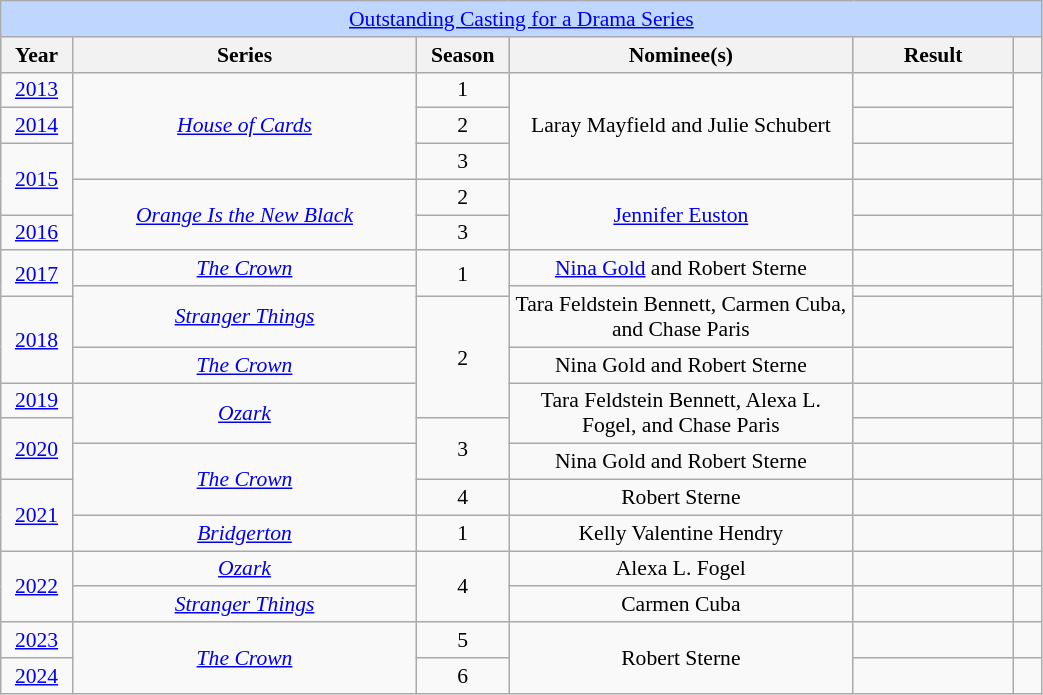<table class="wikitable plainrowheaders" style="text-align: center; font-size: 90%" width=55%>
<tr ---- bgcolor="#bfd7ff">
<td colspan=6 align=center><a href='#'>Outstanding Casting for a Drama Series</a></td>
</tr>
<tr ---- bgcolor="#bfd7ff">
<th scope="col" style="width:1%;">Year</th>
<th scope="col" style="width:12%;">Series</th>
<th scope="col" style="width:1%;">Season</th>
<th scope="col" style="width:12%;">Nominee(s)</th>
<th scope="col" style="width:5%;">Result</th>
<th scope="col" style="width:1%;"></th>
</tr>
<tr>
<td><a href='#'>2013</a></td>
<td rowspan="3"><em><a href='#'>House of Cards</a></em></td>
<td>1</td>
<td rowspan="3">Laray Mayfield and Julie Schubert</td>
<td></td>
<td rowspan="3"></td>
</tr>
<tr>
<td><a href='#'>2014</a></td>
<td>2</td>
<td></td>
</tr>
<tr>
<td rowspan="2"><a href='#'>2015</a></td>
<td>3</td>
<td></td>
</tr>
<tr>
<td rowspan="2"><em><a href='#'>Orange Is the New Black</a></em></td>
<td>2</td>
<td rowspan="2"><a href='#'>Jennifer Euston</a></td>
<td></td>
<td></td>
</tr>
<tr>
<td><a href='#'>2016</a></td>
<td>3</td>
<td></td>
<td></td>
</tr>
<tr>
<td rowspan="2"><a href='#'>2017</a></td>
<td><em><a href='#'>The Crown</a></em></td>
<td rowspan="2">1</td>
<td><a href='#'>Nina Gold</a> and Robert Sterne</td>
<td></td>
<td rowspan="2"></td>
</tr>
<tr>
<td rowspan="2"><em><a href='#'>Stranger Things</a></em></td>
<td rowspan="2">Tara Feldstein Bennett, Carmen Cuba, and Chase Paris</td>
<td></td>
</tr>
<tr>
<td rowspan="2"><a href='#'>2018</a></td>
<td rowspan="3">2</td>
<td></td>
<td rowspan="2"></td>
</tr>
<tr>
<td><em><a href='#'>The Crown</a></em></td>
<td>Nina Gold and Robert Sterne</td>
<td></td>
</tr>
<tr>
<td><a href='#'>2019</a></td>
<td rowspan="2"><em><a href='#'>Ozark</a></em></td>
<td rowspan="2">Tara Feldstein Bennett, Alexa L. Fogel, and Chase Paris</td>
<td></td>
<td></td>
</tr>
<tr>
<td rowspan="2"><a href='#'>2020</a></td>
<td rowspan="2">3</td>
<td></td>
<td></td>
</tr>
<tr>
<td rowspan="2"><em><a href='#'>The Crown</a></em></td>
<td>Nina Gold and Robert Sterne</td>
<td></td>
<td></td>
</tr>
<tr>
<td rowspan="2"><a href='#'>2021</a></td>
<td>4</td>
<td>Robert Sterne</td>
<td></td>
<td></td>
</tr>
<tr>
<td><em><a href='#'>Bridgerton</a></em></td>
<td>1</td>
<td>Kelly Valentine Hendry</td>
<td></td>
<td></td>
</tr>
<tr>
<td rowspan="2"><a href='#'>2022</a></td>
<td><em><a href='#'>Ozark</a></em></td>
<td rowspan="2">4</td>
<td>Alexa L. Fogel</td>
<td></td>
<td></td>
</tr>
<tr>
<td><em><a href='#'>Stranger Things</a></em></td>
<td>Carmen Cuba</td>
<td></td>
<td></td>
</tr>
<tr>
<td><a href='#'>2023</a></td>
<td rowspan="2"><em><a href='#'>The Crown</a></em></td>
<td>5</td>
<td rowspan="2">Robert Sterne</td>
<td></td>
<td></td>
</tr>
<tr>
<td><a href='#'>2024</a></td>
<td>6</td>
<td></td>
<td></td>
</tr>
</table>
